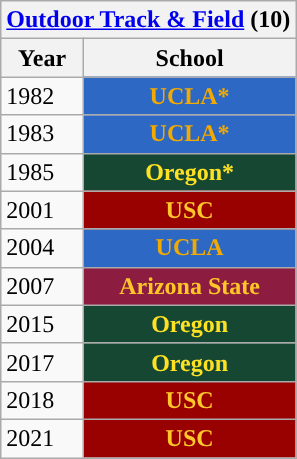<table class="wikitable">
<tr>
<th colspan=2><a href='#'>Outdoor Track & Field</a> (10)</th>
</tr>
<tr>
<th>Year</th>
<th>School</th>
</tr>
<tr>
<td>1982</td>
<th style="background:#2D68C4; color:#F2A900;">UCLA*</th>
</tr>
<tr>
<td>1983</td>
<th style="background:#2D68C4; color:#F2A900;">UCLA*</th>
</tr>
<tr>
<td>1985</td>
<th style="background:#154733; color:#FEE123;">Oregon*</th>
</tr>
<tr>
<td>2001</td>
<th style="background:#990000; color:#FFC72C;">USC</th>
</tr>
<tr>
<td>2004</td>
<th style="background:#2D68C4; color:#F2A900;">UCLA</th>
</tr>
<tr>
<td>2007</td>
<th style="background:#8C1D40; color:#FFC627;">Arizona State</th>
</tr>
<tr>
<td>2015</td>
<th style="background:#154733; color:#FEE123;">Oregon</th>
</tr>
<tr>
<td>2017</td>
<th style="background:#154733; color:#FEE123;">Oregon</th>
</tr>
<tr>
<td>2018</td>
<th style="background:#990000; color:#FFC72C;">USC</th>
</tr>
<tr>
<td>2021</td>
<th style="background:#990000; color:#FFC72C;">USC</th>
</tr>
</table>
